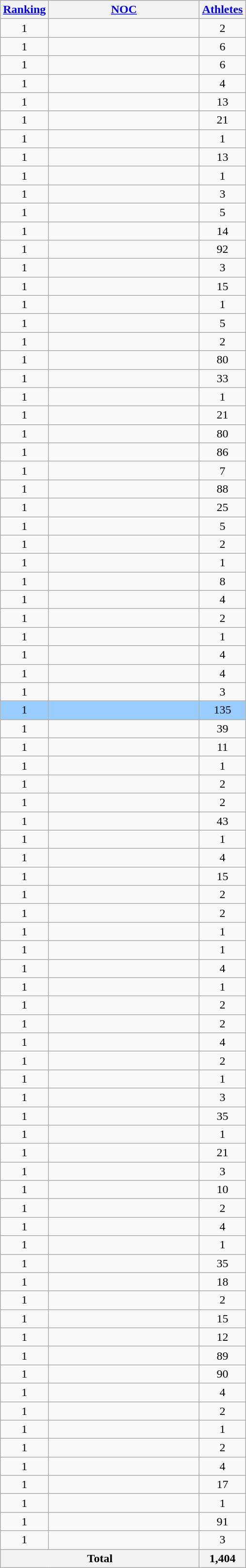<table class="wikitable collapsible collapsed sortable" style="border:0;">
<tr>
<th width=50><a href='#'>Ranking</a></th>
<th width=200><a href='#'>NOC</a></th>
<th width=25><a href='#'>Athletes</a></th>
</tr>
<tr>
<td align=center>1</td>
<td></td>
<td align=center>2</td>
</tr>
<tr>
<td align=center>1</td>
<td></td>
<td align=center>6</td>
</tr>
<tr>
<td align=center>1</td>
<td></td>
<td align=center>6</td>
</tr>
<tr>
<td align=center>1</td>
<td></td>
<td align=center>4</td>
</tr>
<tr>
<td align=center>1</td>
<td></td>
<td align=center>13</td>
</tr>
<tr>
<td align=center>1</td>
<td></td>
<td align=center>21</td>
</tr>
<tr>
<td align=center>1</td>
<td></td>
<td align=center>1</td>
</tr>
<tr>
<td align=center>1</td>
<td></td>
<td align=center>13</td>
</tr>
<tr>
<td align=center>1</td>
<td></td>
<td align=center>1</td>
</tr>
<tr>
<td align=center>1</td>
<td></td>
<td align=center>3</td>
</tr>
<tr>
<td align=center>1</td>
<td></td>
<td align=center>5</td>
</tr>
<tr>
<td align=center>1</td>
<td></td>
<td align=center>14</td>
</tr>
<tr>
<td align=center>1</td>
<td></td>
<td align=center>92</td>
</tr>
<tr>
<td align=center>1</td>
<td></td>
<td align=center>3</td>
</tr>
<tr>
<td align=center>1</td>
<td></td>
<td align=center>15</td>
</tr>
<tr>
<td align=center>1</td>
<td></td>
<td align=center>1</td>
</tr>
<tr>
<td align=center>1</td>
<td></td>
<td align=center>5</td>
</tr>
<tr>
<td align=center>1</td>
<td></td>
<td align=center>2</td>
</tr>
<tr>
<td align=center>1</td>
<td></td>
<td align=center>80</td>
</tr>
<tr>
<td align=center>1</td>
<td></td>
<td align=center>33</td>
</tr>
<tr>
<td align=center>1</td>
<td></td>
<td align=center>1</td>
</tr>
<tr>
<td align=center>1</td>
<td></td>
<td align=center>21</td>
</tr>
<tr>
<td align=center>1</td>
<td></td>
<td align=center>80</td>
</tr>
<tr>
<td align=center>1</td>
<td></td>
<td align=center>86</td>
</tr>
<tr>
<td align=center>1</td>
<td></td>
<td align=center>7</td>
</tr>
<tr>
<td align=center>1</td>
<td></td>
<td align=center>88</td>
</tr>
<tr>
<td align=center>1</td>
<td></td>
<td align=center>25</td>
</tr>
<tr>
<td align=center>1</td>
<td></td>
<td align=center>5</td>
</tr>
<tr>
<td align=center>1</td>
<td></td>
<td align=center>2</td>
</tr>
<tr>
<td align=center>1</td>
<td></td>
<td align=center>1</td>
</tr>
<tr>
<td align=center>1</td>
<td></td>
<td align=center>8</td>
</tr>
<tr>
<td align=center>1</td>
<td></td>
<td align=center>4</td>
</tr>
<tr>
<td align=center>1</td>
<td></td>
<td align=center>2</td>
</tr>
<tr>
<td align=center>1</td>
<td></td>
<td align=center>1</td>
</tr>
<tr>
<td align=center>1</td>
<td></td>
<td align=center>4</td>
</tr>
<tr>
<td align=center>1</td>
<td></td>
<td align=center>4</td>
</tr>
<tr>
<td align=center>1</td>
<td></td>
<td align=center>3</td>
</tr>
<tr style="background:#9acdff;">
<td align=center>1</td>
<td></td>
<td align=center>135</td>
</tr>
<tr>
<td align=center>1</td>
<td></td>
<td align=center>39</td>
</tr>
<tr>
<td align=center>1</td>
<td></td>
<td align=center>11</td>
</tr>
<tr>
<td align=center>1</td>
<td></td>
<td align=center>1</td>
</tr>
<tr>
<td align=center>1</td>
<td></td>
<td align=center>2</td>
</tr>
<tr>
<td align=center>1</td>
<td></td>
<td align=center>2</td>
</tr>
<tr>
<td align=center>1</td>
<td></td>
<td align=center>43</td>
</tr>
<tr>
<td align=center>1</td>
<td></td>
<td align=center>1</td>
</tr>
<tr>
<td align=center>1</td>
<td></td>
<td align=center>4</td>
</tr>
<tr>
<td align=center>1</td>
<td></td>
<td align=center>15</td>
</tr>
<tr>
<td align=center>1</td>
<td></td>
<td align=center>2</td>
</tr>
<tr>
<td align=center>1</td>
<td></td>
<td align=center>2</td>
</tr>
<tr>
<td align=center>1</td>
<td></td>
<td align=center>1</td>
</tr>
<tr>
<td align=center>1</td>
<td></td>
<td align=center>1</td>
</tr>
<tr>
<td align=center>1</td>
<td></td>
<td align=center>4</td>
</tr>
<tr>
<td align=center>1</td>
<td></td>
<td align=center>1</td>
</tr>
<tr>
<td align=center>1</td>
<td></td>
<td align=center>2</td>
</tr>
<tr>
<td align=center>1</td>
<td></td>
<td align=center>2</td>
</tr>
<tr>
<td align=center>1</td>
<td></td>
<td align=center>4</td>
</tr>
<tr>
<td align=center>1</td>
<td></td>
<td align=center>2</td>
</tr>
<tr>
<td align=center>1</td>
<td></td>
<td align=center>1</td>
</tr>
<tr>
<td align=center>1</td>
<td></td>
<td align=center>3</td>
</tr>
<tr>
<td align=center>1</td>
<td></td>
<td align=center>35</td>
</tr>
<tr>
<td align=center>1</td>
<td></td>
<td align=center>1</td>
</tr>
<tr>
<td align=center>1</td>
<td></td>
<td align=center>21</td>
</tr>
<tr>
<td align=center>1</td>
<td></td>
<td align=center>3</td>
</tr>
<tr>
<td align=center>1</td>
<td></td>
<td align=center>10</td>
</tr>
<tr>
<td align=center>1</td>
<td></td>
<td align=center>2</td>
</tr>
<tr>
<td align=center>1</td>
<td></td>
<td align=center>4</td>
</tr>
<tr>
<td align=center>1</td>
<td></td>
<td align=center>1</td>
</tr>
<tr>
<td align=center>1</td>
<td></td>
<td align=center>35</td>
</tr>
<tr>
<td align=center>1</td>
<td></td>
<td align=center>18</td>
</tr>
<tr>
<td align=center>1</td>
<td></td>
<td align=center>2</td>
</tr>
<tr>
<td align=center>1</td>
<td></td>
<td align=center>15</td>
</tr>
<tr>
<td align=center>1</td>
<td></td>
<td align=center>12</td>
</tr>
<tr>
<td align=center>1</td>
<td></td>
<td align=center>89</td>
</tr>
<tr>
<td align=center>1</td>
<td></td>
<td align=center>90</td>
</tr>
<tr>
<td align=center>1</td>
<td></td>
<td align=center>4</td>
</tr>
<tr>
<td align=center>1</td>
<td></td>
<td align=center>2</td>
</tr>
<tr>
<td align=center>1</td>
<td></td>
<td align=center>1</td>
</tr>
<tr>
<td align=center>1</td>
<td></td>
<td align=center>2</td>
</tr>
<tr>
<td align=center>1</td>
<td></td>
<td align=center>4</td>
</tr>
<tr>
<td align=center>1</td>
<td></td>
<td align=center>17</td>
</tr>
<tr>
<td align=center>1</td>
<td></td>
<td align=center>1</td>
</tr>
<tr>
<td align=center>1</td>
<td></td>
<td align=center>91</td>
</tr>
<tr>
<td align=center>1</td>
<td></td>
<td align=center>3</td>
</tr>
<tr>
<th colspan=2>Total</th>
<th>1,404</th>
</tr>
</table>
